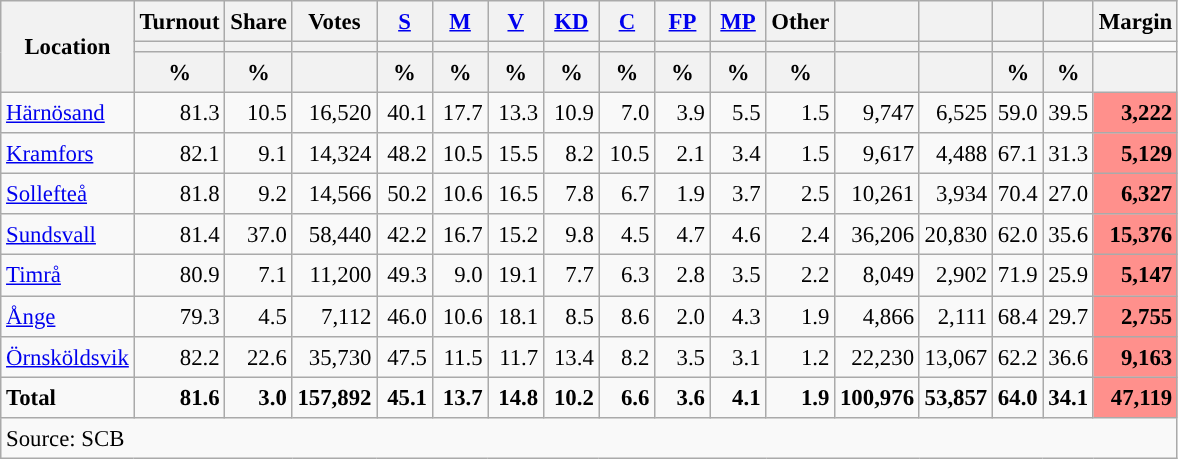<table class="wikitable sortable" style="text-align:right; font-size:95%; line-height:20px;">
<tr>
<th rowspan="3">Location</th>
<th>Turnout</th>
<th>Share</th>
<th>Votes</th>
<th width="30px" class="unsortable"><a href='#'>S</a></th>
<th width="30px" class="unsortable"><a href='#'>M</a></th>
<th width="30px" class="unsortable"><a href='#'>V</a></th>
<th width="30px" class="unsortable"><a href='#'>KD</a></th>
<th width="30px" class="unsortable"><a href='#'>C</a></th>
<th width="30px" class="unsortable"><a href='#'>FP</a></th>
<th width="30px" class="unsortable"><a href='#'>MP</a></th>
<th width="30px" class="unsortable">Other</th>
<th></th>
<th></th>
<th></th>
<th></th>
<th>Margin</th>
</tr>
<tr>
<th></th>
<th></th>
<th></th>
<th style="background:"></th>
<th style="background:"></th>
<th style="background:"></th>
<th style="background:"></th>
<th style="background:"></th>
<th style="background:"></th>
<th style="background:"></th>
<th style="background:"></th>
<th style="background:"></th>
<th style="background:"></th>
<th style="background:"></th>
<th style="background:"></th>
</tr>
<tr>
<th data-sort-type="number">%</th>
<th data-sort-type="number">%</th>
<th></th>
<th data-sort-type="number">%</th>
<th data-sort-type="number">%</th>
<th data-sort-type="number">%</th>
<th data-sort-type="number">%</th>
<th data-sort-type="number">%</th>
<th data-sort-type="number">%</th>
<th data-sort-type="number">%</th>
<th data-sort-type="number">%</th>
<th data-sort-type="number"></th>
<th data-sort-type="number"></th>
<th data-sort-type="number">%</th>
<th data-sort-type="number">%</th>
<th data-sort-type="number"></th>
</tr>
<tr>
<td align=left><a href='#'>Härnösand</a></td>
<td>81.3</td>
<td>10.5</td>
<td>16,520</td>
<td>40.1</td>
<td>17.7</td>
<td>13.3</td>
<td>10.9</td>
<td>7.0</td>
<td>3.9</td>
<td>5.5</td>
<td>1.5</td>
<td>9,747</td>
<td>6,525</td>
<td>59.0</td>
<td>39.5</td>
<td bgcolor=#ff908c><strong>3,222</strong></td>
</tr>
<tr>
<td align=left><a href='#'>Kramfors</a></td>
<td>82.1</td>
<td>9.1</td>
<td>14,324</td>
<td>48.2</td>
<td>10.5</td>
<td>15.5</td>
<td>8.2</td>
<td>10.5</td>
<td>2.1</td>
<td>3.4</td>
<td>1.5</td>
<td>9,617</td>
<td>4,488</td>
<td>67.1</td>
<td>31.3</td>
<td bgcolor=#ff908c><strong>5,129</strong></td>
</tr>
<tr>
<td align=left><a href='#'>Sollefteå</a></td>
<td>81.8</td>
<td>9.2</td>
<td>14,566</td>
<td>50.2</td>
<td>10.6</td>
<td>16.5</td>
<td>7.8</td>
<td>6.7</td>
<td>1.9</td>
<td>3.7</td>
<td>2.5</td>
<td>10,261</td>
<td>3,934</td>
<td>70.4</td>
<td>27.0</td>
<td bgcolor=#ff908c><strong>6,327</strong></td>
</tr>
<tr>
<td align=left><a href='#'>Sundsvall</a></td>
<td>81.4</td>
<td>37.0</td>
<td>58,440</td>
<td>42.2</td>
<td>16.7</td>
<td>15.2</td>
<td>9.8</td>
<td>4.5</td>
<td>4.7</td>
<td>4.6</td>
<td>2.4</td>
<td>36,206</td>
<td>20,830</td>
<td>62.0</td>
<td>35.6</td>
<td bgcolor=#ff908c><strong>15,376</strong></td>
</tr>
<tr>
<td align=left><a href='#'>Timrå</a></td>
<td>80.9</td>
<td>7.1</td>
<td>11,200</td>
<td>49.3</td>
<td>9.0</td>
<td>19.1</td>
<td>7.7</td>
<td>6.3</td>
<td>2.8</td>
<td>3.5</td>
<td>2.2</td>
<td>8,049</td>
<td>2,902</td>
<td>71.9</td>
<td>25.9</td>
<td bgcolor=#ff908c><strong>5,147</strong></td>
</tr>
<tr>
<td align=left><a href='#'>Ånge</a></td>
<td>79.3</td>
<td>4.5</td>
<td>7,112</td>
<td>46.0</td>
<td>10.6</td>
<td>18.1</td>
<td>8.5</td>
<td>8.6</td>
<td>2.0</td>
<td>4.3</td>
<td>1.9</td>
<td>4,866</td>
<td>2,111</td>
<td>68.4</td>
<td>29.7</td>
<td bgcolor=#ff908c><strong>2,755</strong></td>
</tr>
<tr>
<td align=left><a href='#'>Örnsköldsvik</a></td>
<td>82.2</td>
<td>22.6</td>
<td>35,730</td>
<td>47.5</td>
<td>11.5</td>
<td>11.7</td>
<td>13.4</td>
<td>8.2</td>
<td>3.5</td>
<td>3.1</td>
<td>1.2</td>
<td>22,230</td>
<td>13,067</td>
<td>62.2</td>
<td>36.6</td>
<td bgcolor=#ff908c><strong>9,163</strong></td>
</tr>
<tr>
<td align=left><strong>Total</strong></td>
<td><strong>81.6</strong></td>
<td><strong>3.0</strong></td>
<td><strong>157,892</strong></td>
<td><strong>45.1</strong></td>
<td><strong>13.7</strong></td>
<td><strong>14.8</strong></td>
<td><strong>10.2</strong></td>
<td><strong>6.6</strong></td>
<td><strong>3.6</strong></td>
<td><strong>4.1</strong></td>
<td><strong>1.9</strong></td>
<td><strong>100,976</strong></td>
<td><strong>53,857</strong></td>
<td><strong>64.0</strong></td>
<td><strong>34.1</strong></td>
<td bgcolor=#ff908c><strong>47,119</strong></td>
</tr>
<tr>
<td align=left colspan=17>Source: SCB </td>
</tr>
</table>
